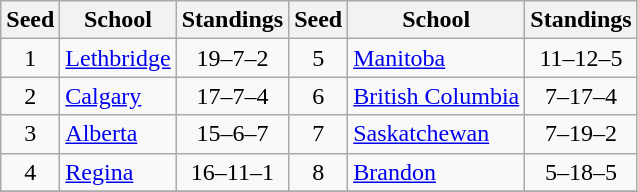<table class="wikitable">
<tr>
<th>Seed</th>
<th width:120px">School</th>
<th>Standings</th>
<th>Seed</th>
<th width:120px">School</th>
<th>Standings</th>
</tr>
<tr>
<td align=center>1</td>
<td><a href='#'>Lethbridge</a></td>
<td align=center>19–7–2</td>
<td align=center>5</td>
<td><a href='#'>Manitoba</a></td>
<td align=center>11–12–5</td>
</tr>
<tr>
<td align=center>2</td>
<td><a href='#'>Calgary</a></td>
<td align=center>17–7–4</td>
<td align=center>6</td>
<td><a href='#'>British Columbia</a></td>
<td align=center>7–17–4</td>
</tr>
<tr>
<td align=center>3</td>
<td><a href='#'>Alberta</a></td>
<td align=center>15–6–7</td>
<td align=center>7</td>
<td><a href='#'>Saskatchewan</a></td>
<td align=center>7–19–2</td>
</tr>
<tr>
<td align=center>4</td>
<td><a href='#'>Regina</a></td>
<td align=center>16–11–1</td>
<td align=center>8</td>
<td><a href='#'>Brandon</a></td>
<td align=center>5–18–5</td>
</tr>
<tr>
</tr>
</table>
